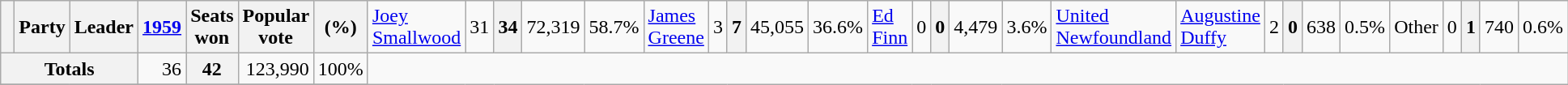<table class="wikitable">
<tr>
<th> </th>
<th>Party</th>
<th>Leader</th>
<th><a href='#'>1959</a></th>
<th>Seats won</th>
<th>Popular vote</th>
<th>(%)<br></th>
<td><a href='#'>Joey Smallwood</a></td>
<td align=right>31</td>
<th align=right>34</th>
<td align=right>72,319</td>
<td align=right>58.7%<br></td>
<td><a href='#'>James Greene</a></td>
<td align=right>3</td>
<th align=right>7</th>
<td align=right>45,055</td>
<td align=right>36.6%<br></td>
<td><a href='#'>Ed Finn</a></td>
<td align=right>0</td>
<th align=right>0</th>
<td align=right>4,479</td>
<td align=right>3.6%<br></td>
<td><a href='#'>United Newfoundland</a></td>
<td><a href='#'>Augustine Duffy</a></td>
<td align=right>2</td>
<th align=right>0</th>
<td align=right>638</td>
<td align=right>0.5%<br></td>
<td colspan="2">Other</td>
<td align=right>0</td>
<th align=right>1</th>
<td align=right>740</td>
<td align=right>0.6%</td>
</tr>
<tr>
<th colspan="3">Totals</th>
<td align=right>36</td>
<th align=right>42</th>
<td align=right>123,990</td>
<td align=right>100%</td>
</tr>
<tr>
</tr>
</table>
